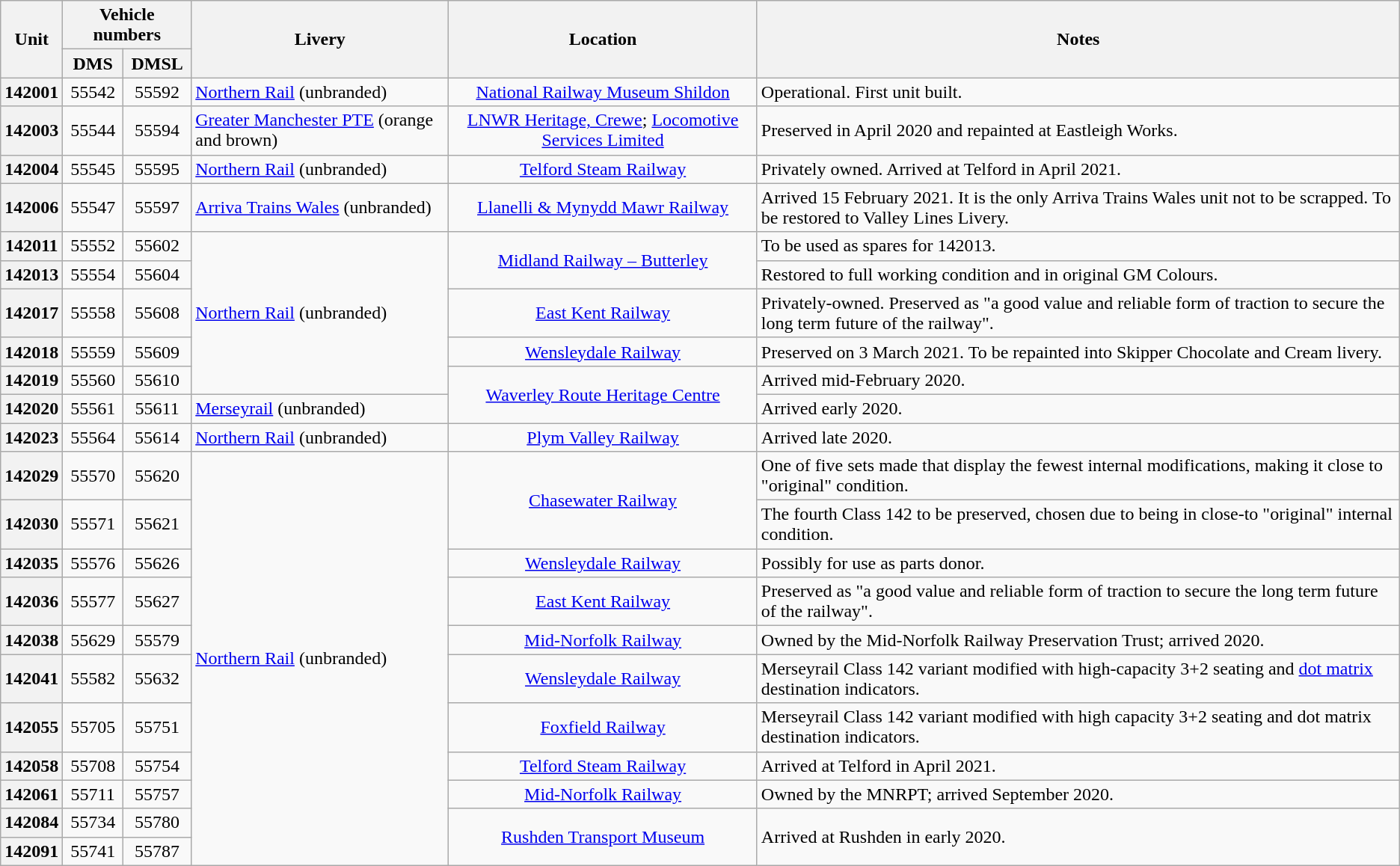<table class="wikitable">
<tr>
<th rowspan=2>Unit</th>
<th colspan=2>Vehicle numbers</th>
<th rowspan=2 align=left>Livery</th>
<th rowspan=2 align=left>Location</th>
<th rowspan=2 align=left>Notes</th>
</tr>
<tr>
<th>DMS</th>
<th>DMSL</th>
</tr>
<tr>
<th align=center>142001</th>
<td align=center>55542</td>
<td align=center>55592</td>
<td><a href='#'>Northern Rail</a> (unbranded)</td>
<td align=center><a href='#'>National Railway Museum Shildon</a></td>
<td align=left>Operational. First unit built.</td>
</tr>
<tr>
<th align=center>142003</th>
<td align=center>55544</td>
<td align=center>55594</td>
<td><a href='#'>Greater Manchester PTE</a> (orange and brown)</td>
<td align=center><a href='#'>LNWR Heritage, Crewe</a>; <a href='#'>Locomotive Services Limited</a></td>
<td>Preserved in April 2020 and repainted at Eastleigh Works.</td>
</tr>
<tr>
<th align=center>142004</th>
<td align=center>55545</td>
<td align=center>55595</td>
<td><a href='#'>Northern Rail</a> (unbranded)</td>
<td align=center><a href='#'>Telford Steam Railway</a></td>
<td>Privately owned. Arrived at Telford in April 2021.</td>
</tr>
<tr>
<th align=center>142006</th>
<td align=center>55547</td>
<td align=center>55597</td>
<td><a href='#'>Arriva Trains Wales</a> (unbranded)</td>
<td align=center><a href='#'>Llanelli & Mynydd Mawr Railway</a></td>
<td>Arrived 15 February 2021. It is the only Arriva Trains Wales unit not to be scrapped. To be restored to Valley Lines Livery.</td>
</tr>
<tr>
<th align="center">142011</th>
<td align="center">55552</td>
<td align="center">55602</td>
<td rowspan="5"><a href='#'>Northern Rail</a> (unbranded)</td>
<td rowspan="2" align="center"><a href='#'>Midland Railway – Butterley</a></td>
<td align="left">To be used as spares for 142013.</td>
</tr>
<tr>
<th align=center>142013</th>
<td align=center>55554</td>
<td align=center>55604</td>
<td align=left>Restored to full working condition and in original GM Colours.</td>
</tr>
<tr>
<th align=center>142017</th>
<td align=center>55558</td>
<td align=center>55608</td>
<td align=center><a href='#'>East Kent Railway</a></td>
<td align=left>Privately-owned. Preserved as "a good value and reliable form of traction to secure the long term future of the railway".</td>
</tr>
<tr>
<th align=center>142018</th>
<td align=center>55559</td>
<td align=center>55609</td>
<td align=center><a href='#'>Wensleydale Railway</a></td>
<td align=left>Preserved on 3 March 2021. To be repainted into Skipper Chocolate and Cream livery.</td>
</tr>
<tr>
<th align=center>142019</th>
<td align=center>55560</td>
<td align=center>55610</td>
<td rowspan="2" align=center><a href='#'>Waverley Route Heritage Centre</a></td>
<td align=left>Arrived mid-February 2020.</td>
</tr>
<tr>
<th align=center>142020</th>
<td align=center>55561</td>
<td align=center>55611</td>
<td><a href='#'>Merseyrail</a> (unbranded)</td>
<td align=left>Arrived early 2020.</td>
</tr>
<tr>
<th align=center>142023</th>
<td align=center>55564</td>
<td align=center>55614</td>
<td><a href='#'>Northern Rail</a> (unbranded)</td>
<td align=center><a href='#'>Plym Valley Railway</a></td>
<td align=left>Arrived late 2020.</td>
</tr>
<tr>
<th align=center>142029</th>
<td align=center>55570</td>
<td align=center>55620</td>
<td rowspan="12" align="left"><a href='#'>Northern Rail</a> (unbranded)</td>
<td rowspan="2" align=center><a href='#'>Chasewater Railway</a></td>
<td align=left>One of five sets made that display the fewest internal modifications, making it close to "original" condition.</td>
</tr>
<tr>
<th align=center>142030</th>
<td align=center>55571</td>
<td align=center>55621</td>
<td align=left>The fourth Class 142 to be preserved, chosen due to being in close-to "original" internal condition.</td>
</tr>
<tr>
<th align=center>142035</th>
<td align=center>55576</td>
<td align=center>55626</td>
<td align=center><a href='#'>Wensleydale Railway</a></td>
<td align=left>Possibly for use as parts donor.</td>
</tr>
<tr>
<th align=center>142036</th>
<td align=center>55577</td>
<td align=center>55627</td>
<td align=center><a href='#'>East Kent Railway</a></td>
<td align=left>Preserved as "a good value and reliable form of traction to secure the long term future of the railway".</td>
</tr>
<tr>
<th align=center>142038</th>
<td align=center>55629</td>
<td align=center>55579</td>
<td align=center><a href='#'>Mid-Norfolk Railway</a></td>
<td align=left>Owned by the Mid-Norfolk Railway Preservation Trust; arrived 2020.</td>
</tr>
<tr>
<th align=center>142041</th>
<td align=center>55582</td>
<td align=center>55632</td>
<td align=center><a href='#'>Wensleydale Railway</a></td>
<td align=left>Merseyrail Class 142 variant modified with high-capacity 3+2 seating and <a href='#'>dot matrix</a> destination indicators.</td>
</tr>
<tr>
<th align=center>142055</th>
<td align=center>55705</td>
<td align=center>55751</td>
<td align=center><a href='#'>Foxfield Railway</a></td>
<td align=left>Merseyrail Class 142 variant modified with high capacity 3+2 seating and dot matrix destination indicators.</td>
</tr>
<tr>
<th align=center>142058</th>
<td align=center>55708</td>
<td align=center>55754</td>
<td align=center><a href='#'>Telford Steam Railway</a></td>
<td align=left>Arrived at Telford in April 2021.</td>
</tr>
<tr>
<th align=center>142061</th>
<td align=center>55711</td>
<td align=center>55757</td>
<td align=center><a href='#'>Mid-Norfolk Railway</a></td>
<td align=left>Owned by the MNRPT; arrived September 2020.</td>
</tr>
<tr>
<th align=center>142084</th>
<td align=center>55734</td>
<td align=center>55780</td>
<td rowspan="2" align=center><a href='#'>Rushden Transport Museum</a></td>
<td rowspan="2" align=left>Arrived at Rushden in early 2020.</td>
</tr>
<tr>
<th align=center>142091</th>
<td align=center>55741</td>
<td align=center>55787</td>
</tr>
</table>
